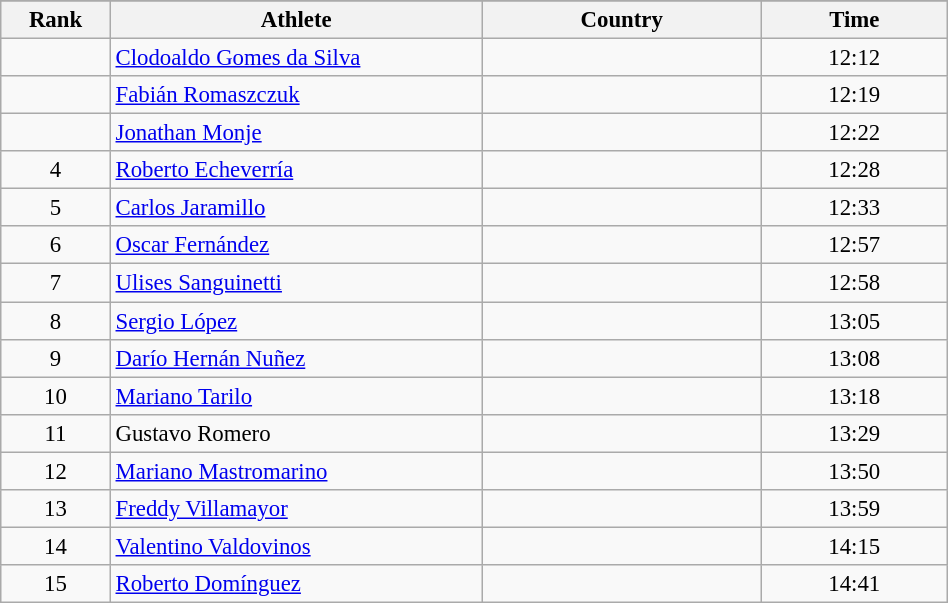<table class="wikitable sortable" style=" text-align:center; font-size:95%;" width="50%">
<tr>
</tr>
<tr>
<th width=5%>Rank</th>
<th width=20%>Athlete</th>
<th width=15%>Country</th>
<th width=10%>Time</th>
</tr>
<tr>
<td align=center></td>
<td align=left><a href='#'>Clodoaldo Gomes da Silva</a></td>
<td align=left></td>
<td>12:12</td>
</tr>
<tr>
<td align=center></td>
<td align=left><a href='#'>Fabián Romaszczuk</a></td>
<td align=left></td>
<td>12:19</td>
</tr>
<tr>
<td align=center></td>
<td align=left><a href='#'>Jonathan Monje</a></td>
<td align=left></td>
<td>12:22</td>
</tr>
<tr>
<td align=center>4</td>
<td align=left><a href='#'>Roberto Echeverría</a></td>
<td align=left></td>
<td>12:28</td>
</tr>
<tr>
<td align=center>5</td>
<td align=left><a href='#'>Carlos Jaramillo</a></td>
<td align=left></td>
<td>12:33</td>
</tr>
<tr>
<td align=center>6</td>
<td align=left><a href='#'>Oscar Fernández</a></td>
<td align=left></td>
<td>12:57</td>
</tr>
<tr>
<td align=center>7</td>
<td align=left><a href='#'>Ulises Sanguinetti</a></td>
<td align=left></td>
<td>12:58</td>
</tr>
<tr>
<td align=center>8</td>
<td align=left><a href='#'>Sergio López</a></td>
<td align=left></td>
<td>13:05</td>
</tr>
<tr>
<td align=center>9</td>
<td align=left><a href='#'>Darío Hernán Nuñez</a></td>
<td align=left></td>
<td>13:08</td>
</tr>
<tr>
<td align=center>10</td>
<td align=left><a href='#'>Mariano Tarilo</a></td>
<td align=left></td>
<td>13:18</td>
</tr>
<tr>
<td align=center>11</td>
<td align=left>Gustavo Romero</td>
<td align=left></td>
<td>13:29</td>
</tr>
<tr>
<td align=center>12</td>
<td align=left><a href='#'>Mariano Mastromarino</a></td>
<td align=left></td>
<td>13:50</td>
</tr>
<tr>
<td align=center>13</td>
<td align=left><a href='#'>Freddy Villamayor</a></td>
<td align=left></td>
<td>13:59</td>
</tr>
<tr>
<td align=center>14</td>
<td align=left><a href='#'>Valentino Valdovinos</a></td>
<td align=left></td>
<td>14:15</td>
</tr>
<tr>
<td align=center>15</td>
<td align=left><a href='#'>Roberto Domínguez</a></td>
<td align=left></td>
<td>14:41</td>
</tr>
</table>
